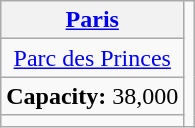<table class="wikitable" style="text-align:center">
<tr>
<th><a href='#'>Paris</a></th>
<td rowspan="4"></td>
</tr>
<tr>
<td><a href='#'>Parc des Princes</a></td>
</tr>
<tr>
<td><strong>Capacity:</strong> 38,000</td>
</tr>
<tr>
<td></td>
</tr>
</table>
